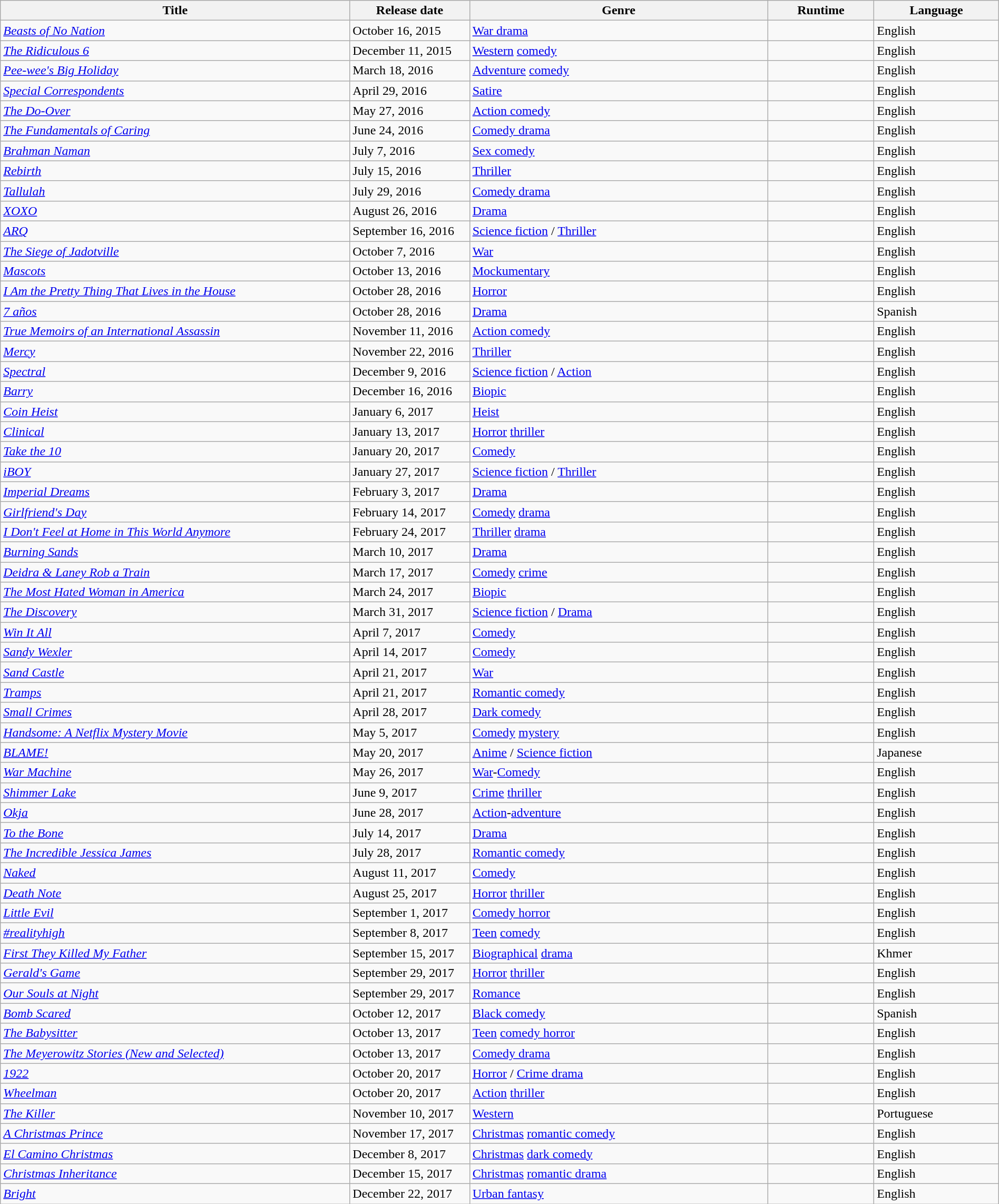<table class="wikitable sortable" style="width:100%">
<tr>
<th style="width:35%;">Title</th>
<th scope="col" style="width:12%;">Release date</th>
<th>Genre</th>
<th>Runtime</th>
<th>Language</th>
</tr>
<tr>
<td><em><a href='#'>Beasts of No Nation</a></em></td>
<td>October 16, 2015</td>
<td><a href='#'>War drama</a></td>
<td></td>
<td>English</td>
</tr>
<tr>
<td><em><a href='#'>The Ridiculous 6</a></em></td>
<td>December 11, 2015</td>
<td><a href='#'>Western</a> <a href='#'>comedy</a></td>
<td></td>
<td>English</td>
</tr>
<tr>
<td><em><a href='#'>Pee-wee's Big Holiday</a></em></td>
<td>March 18, 2016</td>
<td><a href='#'>Adventure</a> <a href='#'>comedy</a></td>
<td></td>
<td>English</td>
</tr>
<tr>
<td><em><a href='#'>Special Correspondents</a></em></td>
<td>April 29, 2016</td>
<td><a href='#'>Satire</a></td>
<td></td>
<td>English</td>
</tr>
<tr>
<td><em><a href='#'>The Do-Over</a></em></td>
<td>May 27, 2016</td>
<td><a href='#'>Action comedy</a></td>
<td></td>
<td>English</td>
</tr>
<tr>
<td><em><a href='#'>The Fundamentals of Caring</a></em></td>
<td>June 24, 2016</td>
<td><a href='#'>Comedy drama</a></td>
<td></td>
<td>English</td>
</tr>
<tr>
<td><em><a href='#'>Brahman Naman</a></em></td>
<td>July 7, 2016</td>
<td><a href='#'>Sex comedy</a></td>
<td></td>
<td>English</td>
</tr>
<tr>
<td><em><a href='#'>Rebirth</a></em></td>
<td>July 15, 2016</td>
<td><a href='#'>Thriller</a></td>
<td></td>
<td>English</td>
</tr>
<tr>
<td><em><a href='#'>Tallulah</a></em></td>
<td>July 29, 2016</td>
<td><a href='#'>Comedy drama</a></td>
<td></td>
<td>English</td>
</tr>
<tr>
<td><em><a href='#'>XOXO</a></em></td>
<td>August 26, 2016</td>
<td><a href='#'>Drama</a></td>
<td></td>
<td>English</td>
</tr>
<tr>
<td><em><a href='#'>ARQ</a></em></td>
<td>September 16, 2016</td>
<td><a href='#'>Science fiction</a> / <a href='#'>Thriller</a></td>
<td></td>
<td>English</td>
</tr>
<tr>
<td><em><a href='#'>The Siege of Jadotville</a></em></td>
<td>October 7, 2016</td>
<td><a href='#'>War</a></td>
<td></td>
<td>English</td>
</tr>
<tr>
<td><em><a href='#'>Mascots</a></em></td>
<td>October 13, 2016</td>
<td><a href='#'>Mockumentary</a></td>
<td></td>
<td>English</td>
</tr>
<tr>
<td><em><a href='#'>I Am the Pretty Thing That Lives in the House</a></em></td>
<td>October 28, 2016</td>
<td><a href='#'>Horror</a></td>
<td></td>
<td>English</td>
</tr>
<tr>
<td><em><a href='#'>7 años</a></em></td>
<td>October 28, 2016</td>
<td><a href='#'>Drama</a></td>
<td></td>
<td>Spanish</td>
</tr>
<tr>
<td><em><a href='#'>True Memoirs of an International Assassin</a></em></td>
<td>November 11, 2016</td>
<td><a href='#'>Action comedy</a></td>
<td></td>
<td>English</td>
</tr>
<tr>
<td><em><a href='#'>Mercy</a></em></td>
<td>November 22, 2016</td>
<td><a href='#'>Thriller</a></td>
<td></td>
<td>English</td>
</tr>
<tr>
<td><em><a href='#'>Spectral</a></em></td>
<td>December 9, 2016</td>
<td><a href='#'>Science fiction</a> / <a href='#'>Action</a></td>
<td></td>
<td>English</td>
</tr>
<tr>
<td><em><a href='#'>Barry</a></em></td>
<td>December 16, 2016</td>
<td><a href='#'>Biopic</a></td>
<td></td>
<td>English</td>
</tr>
<tr>
<td><em><a href='#'>Coin Heist</a></em></td>
<td>January 6, 2017</td>
<td><a href='#'>Heist</a></td>
<td></td>
<td>English</td>
</tr>
<tr>
<td><em><a href='#'>Clinical</a></em></td>
<td>January 13, 2017</td>
<td><a href='#'>Horror</a> <a href='#'>thriller</a></td>
<td></td>
<td>English</td>
</tr>
<tr>
<td><em><a href='#'>Take the 10</a></em></td>
<td>January 20, 2017</td>
<td><a href='#'>Comedy</a></td>
<td></td>
<td>English</td>
</tr>
<tr>
<td><em><a href='#'>iBOY</a></em></td>
<td>January 27, 2017</td>
<td><a href='#'>Science fiction</a> / <a href='#'>Thriller</a></td>
<td></td>
<td>English</td>
</tr>
<tr>
<td><em><a href='#'>Imperial Dreams</a></em></td>
<td>February 3, 2017</td>
<td><a href='#'>Drama</a></td>
<td></td>
<td>English</td>
</tr>
<tr>
<td><em><a href='#'>Girlfriend's Day</a></em></td>
<td>February 14, 2017</td>
<td><a href='#'>Comedy</a> <a href='#'>drama</a></td>
<td></td>
<td>English</td>
</tr>
<tr>
<td><em><a href='#'>I Don't Feel at Home in This World Anymore</a></em></td>
<td>February 24, 2017</td>
<td><a href='#'>Thriller</a> <a href='#'>drama</a></td>
<td></td>
<td>English</td>
</tr>
<tr>
<td><em><a href='#'>Burning Sands</a></em></td>
<td>March 10, 2017</td>
<td><a href='#'>Drama</a></td>
<td></td>
<td>English</td>
</tr>
<tr>
<td><em><a href='#'>Deidra & Laney Rob a Train</a></em></td>
<td>March 17, 2017</td>
<td><a href='#'>Comedy</a> <a href='#'>crime</a></td>
<td></td>
<td>English</td>
</tr>
<tr>
<td><em><a href='#'>The Most Hated Woman in America</a></em></td>
<td>March 24, 2017</td>
<td><a href='#'>Biopic</a></td>
<td></td>
<td>English</td>
</tr>
<tr>
<td><em><a href='#'>The Discovery</a></em></td>
<td>March 31, 2017</td>
<td><a href='#'>Science fiction</a> / <a href='#'>Drama</a></td>
<td></td>
<td>English</td>
</tr>
<tr>
<td><em><a href='#'>Win It All</a></em></td>
<td>April 7, 2017</td>
<td><a href='#'>Comedy</a></td>
<td></td>
<td>English</td>
</tr>
<tr>
<td><em><a href='#'>Sandy Wexler</a></em></td>
<td>April 14, 2017</td>
<td><a href='#'>Comedy</a></td>
<td></td>
<td>English</td>
</tr>
<tr>
<td><em><a href='#'>Sand Castle</a></em></td>
<td>April 21, 2017</td>
<td><a href='#'>War</a></td>
<td></td>
<td>English</td>
</tr>
<tr>
<td><em><a href='#'>Tramps</a></em></td>
<td>April 21, 2017</td>
<td><a href='#'>Romantic comedy</a></td>
<td></td>
<td>English</td>
</tr>
<tr>
<td><em><a href='#'>Small Crimes</a></em></td>
<td>April 28, 2017</td>
<td><a href='#'>Dark comedy</a></td>
<td></td>
<td>English</td>
</tr>
<tr>
<td><em><a href='#'>Handsome: A Netflix Mystery Movie</a></em></td>
<td>May 5, 2017</td>
<td><a href='#'>Comedy</a> <a href='#'>mystery</a></td>
<td></td>
<td>English</td>
</tr>
<tr>
<td><em><a href='#'>BLAME!</a></em></td>
<td>May 20, 2017</td>
<td><a href='#'>Anime</a> / <a href='#'>Science fiction</a></td>
<td></td>
<td>Japanese</td>
</tr>
<tr>
<td><em><a href='#'>War Machine</a></em></td>
<td>May 26, 2017</td>
<td><a href='#'>War</a>-<a href='#'>Comedy</a></td>
<td></td>
<td>English</td>
</tr>
<tr>
<td><em><a href='#'>Shimmer Lake</a></em></td>
<td>June 9, 2017</td>
<td><a href='#'>Crime</a> <a href='#'>thriller</a></td>
<td></td>
<td>English</td>
</tr>
<tr>
<td><em><a href='#'>Okja</a></em></td>
<td>June 28, 2017</td>
<td><a href='#'>Action</a>-<a href='#'>adventure</a></td>
<td></td>
<td>English</td>
</tr>
<tr>
<td><em><a href='#'>To the Bone</a></em></td>
<td>July 14, 2017</td>
<td><a href='#'>Drama</a></td>
<td></td>
<td>English</td>
</tr>
<tr>
<td><em><a href='#'>The Incredible Jessica James</a></em></td>
<td>July 28, 2017</td>
<td><a href='#'>Romantic comedy</a></td>
<td></td>
<td>English</td>
</tr>
<tr>
<td><em><a href='#'>Naked</a></em></td>
<td>August 11, 2017</td>
<td><a href='#'>Comedy</a></td>
<td></td>
<td>English</td>
</tr>
<tr>
<td><em><a href='#'>Death Note</a></em></td>
<td>August 25, 2017</td>
<td><a href='#'>Horror</a> <a href='#'>thriller</a></td>
<td></td>
<td>English</td>
</tr>
<tr>
<td><em><a href='#'>Little Evil</a></em></td>
<td>September 1, 2017</td>
<td><a href='#'>Comedy horror</a></td>
<td></td>
<td>English</td>
</tr>
<tr>
<td><em><a href='#'>#realityhigh</a></em></td>
<td>September 8, 2017</td>
<td><a href='#'>Teen</a> <a href='#'>comedy</a></td>
<td></td>
<td>English</td>
</tr>
<tr>
<td><em><a href='#'>First They Killed My Father</a></em></td>
<td>September 15, 2017</td>
<td><a href='#'>Biographical</a> <a href='#'>drama</a></td>
<td></td>
<td>Khmer</td>
</tr>
<tr>
<td><em><a href='#'>Gerald's Game</a></em></td>
<td>September 29, 2017</td>
<td><a href='#'>Horror</a> <a href='#'>thriller</a></td>
<td></td>
<td>English</td>
</tr>
<tr>
<td><em><a href='#'>Our Souls at Night</a></em></td>
<td>September 29, 2017</td>
<td><a href='#'>Romance</a></td>
<td></td>
<td>English</td>
</tr>
<tr>
<td><em><a href='#'>Bomb Scared</a></em></td>
<td>October 12, 2017</td>
<td><a href='#'>Black comedy</a></td>
<td></td>
<td>Spanish</td>
</tr>
<tr>
<td><em><a href='#'>The Babysitter</a></em></td>
<td>October 13, 2017</td>
<td><a href='#'>Teen</a> <a href='#'>comedy horror</a></td>
<td></td>
<td>English</td>
</tr>
<tr>
<td><em><a href='#'>The Meyerowitz Stories (New and Selected)</a></em></td>
<td>October 13, 2017</td>
<td><a href='#'>Comedy drama</a></td>
<td></td>
<td>English</td>
</tr>
<tr>
<td><em><a href='#'>1922</a></em></td>
<td>October 20, 2017</td>
<td><a href='#'>Horror</a> / <a href='#'>Crime drama</a></td>
<td></td>
<td>English</td>
</tr>
<tr>
<td><em><a href='#'>Wheelman</a></em></td>
<td>October 20, 2017</td>
<td><a href='#'>Action</a> <a href='#'>thriller</a></td>
<td></td>
<td>English</td>
</tr>
<tr>
<td><em><a href='#'>The Killer</a></em></td>
<td>November 10, 2017</td>
<td><a href='#'>Western</a></td>
<td></td>
<td>Portuguese</td>
</tr>
<tr>
<td><em><a href='#'>A Christmas Prince</a></em></td>
<td>November 17, 2017</td>
<td><a href='#'>Christmas</a> <a href='#'>romantic comedy</a></td>
<td></td>
<td>English</td>
</tr>
<tr>
<td><em><a href='#'>El Camino Christmas</a></em></td>
<td>December 8, 2017</td>
<td><a href='#'>Christmas</a> <a href='#'>dark comedy</a></td>
<td></td>
<td>English</td>
</tr>
<tr>
<td><em><a href='#'>Christmas Inheritance</a></em></td>
<td>December 15, 2017</td>
<td><a href='#'>Christmas</a> <a href='#'>romantic drama</a></td>
<td></td>
<td>English</td>
</tr>
<tr>
<td><em><a href='#'>Bright</a></em></td>
<td>December 22, 2017</td>
<td><a href='#'>Urban fantasy</a></td>
<td></td>
<td>English</td>
</tr>
</table>
